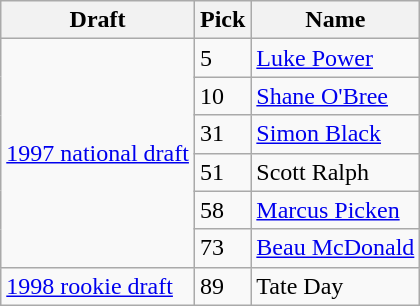<table class="wikitable plainrowheaders">
<tr>
<th scope="col"><strong>Draft</strong></th>
<th scope="col"><strong>Pick</strong></th>
<th scope="col"><strong>Name</strong></th>
</tr>
<tr>
<th rowspan= "6" style="font-weight: normal; background: #F9F9F9; text-align: left;"><a href='#'>1997 national draft</a></th>
<td>5</td>
<td><a href='#'>Luke Power</a></td>
</tr>
<tr>
<td>10</td>
<td><a href='#'>Shane O'Bree</a></td>
</tr>
<tr>
<td>31</td>
<td><a href='#'>Simon Black</a></td>
</tr>
<tr>
<td>51</td>
<td>Scott Ralph</td>
</tr>
<tr>
<td>58</td>
<td><a href='#'>Marcus Picken</a></td>
</tr>
<tr>
<td>73</td>
<td><a href='#'>Beau McDonald</a></td>
</tr>
<tr>
<td><a href='#'>1998 rookie draft</a></td>
<td>89</td>
<td>Tate Day</td>
</tr>
</table>
